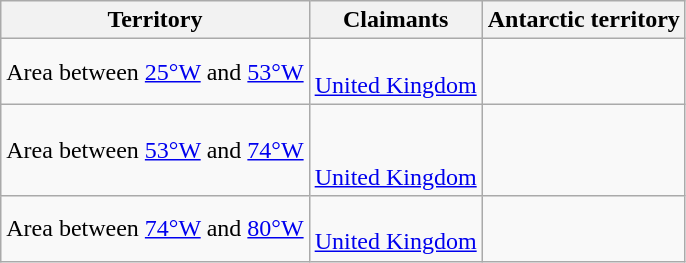<table class="wikitable">
<tr>
<th>Territory</th>
<th>Claimants</th>
<th>Antarctic territory</th>
</tr>
<tr>
<td>Area between <a href='#'>25°W</a> and <a href='#'>53°W</a></td>
<td><br> <a href='#'>United Kingdom</a></td>
<td><br></td>
</tr>
<tr>
<td>Area between <a href='#'>53°W</a> and <a href='#'>74°W</a></td>
<td><br><br> <a href='#'>United Kingdom</a></td>
<td><br><br></td>
</tr>
<tr>
<td>Area between <a href='#'>74°W</a> and <a href='#'>80°W</a></td>
<td><br> <a href='#'>United Kingdom</a></td>
<td><br></td>
</tr>
</table>
